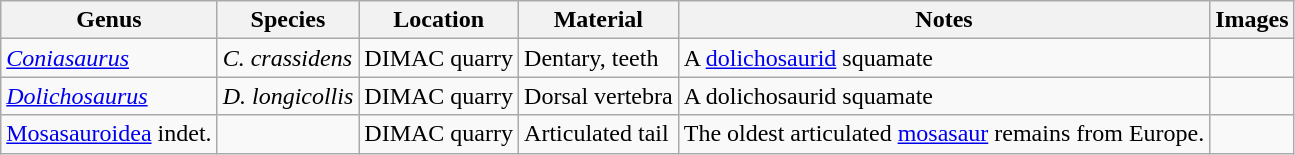<table class="wikitable">
<tr>
<th>Genus</th>
<th>Species</th>
<th>Location</th>
<th>Material</th>
<th>Notes</th>
<th>Images</th>
</tr>
<tr>
<td><em><a href='#'>Coniasaurus</a></em></td>
<td><em>C. crassidens</em></td>
<td>DIMAC quarry</td>
<td>Dentary, teeth</td>
<td>A <a href='#'>dolichosaurid</a> squamate</td>
<td></td>
</tr>
<tr>
<td><em><a href='#'>Dolichosaurus</a></em></td>
<td><em>D. longicollis</em></td>
<td>DIMAC quarry</td>
<td>Dorsal vertebra</td>
<td>A dolichosaurid squamate</td>
<td></td>
</tr>
<tr>
<td><a href='#'>Mosasauroidea</a> indet.</td>
<td></td>
<td>DIMAC quarry</td>
<td>Articulated tail</td>
<td>The oldest articulated <a href='#'>mosasaur</a> remains from Europe.</td>
<td></td>
</tr>
</table>
